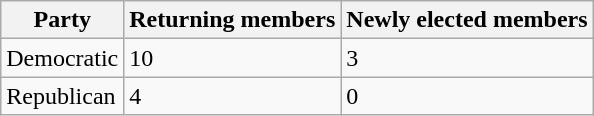<table class="wikitable">
<tr>
<th>Party</th>
<th>Returning members</th>
<th>Newly elected members</th>
</tr>
<tr>
<td>Democratic</td>
<td>10</td>
<td>3</td>
</tr>
<tr>
<td>Republican</td>
<td>4</td>
<td>0</td>
</tr>
</table>
